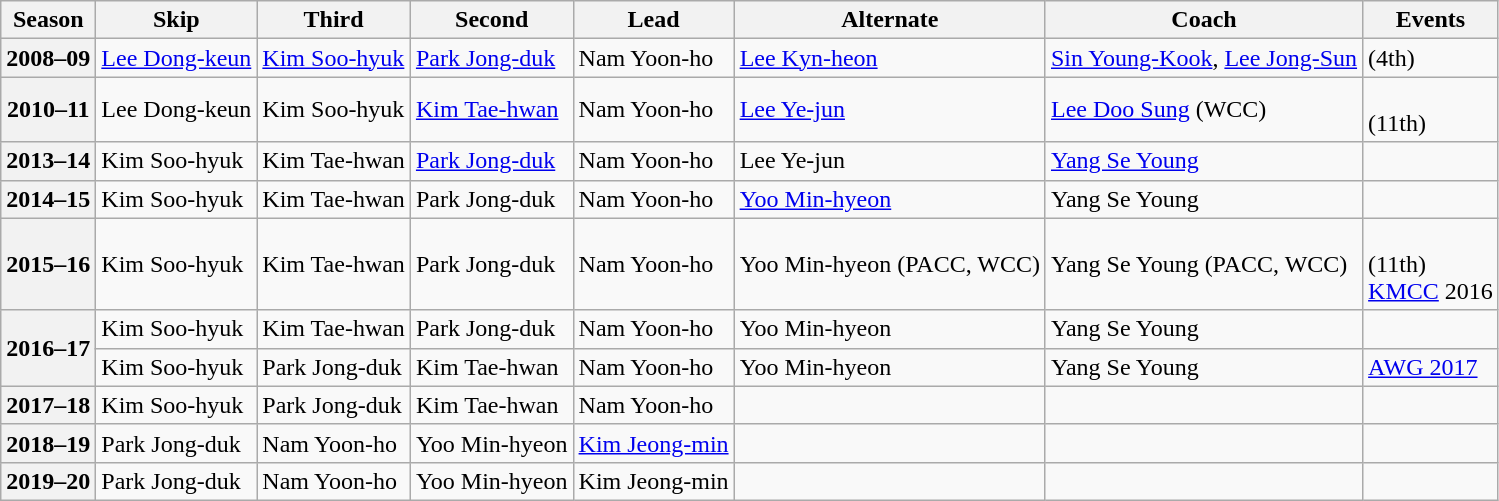<table class="wikitable">
<tr>
<th scope="col">Season</th>
<th scope="col">Skip</th>
<th scope="col">Third</th>
<th scope="col">Second</th>
<th scope="col">Lead</th>
<th scope="col">Alternate</th>
<th scope="col">Coach</th>
<th scope="col">Events</th>
</tr>
<tr>
<th scope="row">2008–09</th>
<td><a href='#'>Lee Dong-keun</a></td>
<td><a href='#'>Kim Soo-hyuk</a></td>
<td><a href='#'>Park Jong-duk</a></td>
<td>Nam Yoon-ho</td>
<td><a href='#'>Lee Kyn-heon</a></td>
<td><a href='#'>Sin Young-Kook</a>, <a href='#'>Lee Jong-Sun</a></td>
<td> (4th)</td>
</tr>
<tr>
<th scope="row">2010–11</th>
<td>Lee Dong-keun</td>
<td>Kim Soo-hyuk</td>
<td><a href='#'>Kim Tae-hwan</a></td>
<td>Nam Yoon-ho</td>
<td><a href='#'>Lee Ye-jun</a></td>
<td><a href='#'>Lee Doo Sung</a> (WCC)</td>
<td> <br> (11th)</td>
</tr>
<tr>
<th scope="row">2013–14</th>
<td>Kim Soo-hyuk</td>
<td>Kim Tae-hwan</td>
<td><a href='#'>Park Jong-duk</a></td>
<td>Nam Yoon-ho</td>
<td>Lee Ye-jun</td>
<td><a href='#'>Yang Se Young</a></td>
<td> </td>
</tr>
<tr>
<th scope="row">2014–15</th>
<td>Kim Soo-hyuk</td>
<td>Kim Tae-hwan</td>
<td>Park Jong-duk</td>
<td>Nam Yoon-ho</td>
<td><a href='#'>Yoo Min-hyeon</a></td>
<td>Yang Se Young</td>
<td> </td>
</tr>
<tr>
<th scope="row">2015–16</th>
<td>Kim Soo-hyuk</td>
<td>Kim Tae-hwan</td>
<td>Park Jong-duk</td>
<td>Nam Yoon-ho</td>
<td>Yoo Min-hyeon (PACC, WCC)</td>
<td>Yang Se Young (PACC, WCC)</td>
<td> <br> (11th)<br><a href='#'>KMCC</a> 2016 </td>
</tr>
<tr>
<th scope="row" rowspan=2>2016–17</th>
<td>Kim Soo-hyuk</td>
<td>Kim Tae-hwan</td>
<td>Park Jong-duk</td>
<td>Nam Yoon-ho</td>
<td>Yoo Min-hyeon</td>
<td>Yang Se Young</td>
<td> </td>
</tr>
<tr>
<td>Kim Soo-hyuk</td>
<td>Park Jong-duk</td>
<td>Kim Tae-hwan</td>
<td>Nam Yoon-ho</td>
<td>Yoo Min-hyeon</td>
<td>Yang Se Young</td>
<td><a href='#'>AWG 2017</a> </td>
</tr>
<tr>
<th scope="row">2017–18</th>
<td>Kim Soo-hyuk</td>
<td>Park Jong-duk</td>
<td>Kim Tae-hwan</td>
<td>Nam Yoon-ho</td>
<td></td>
<td></td>
<td></td>
</tr>
<tr>
<th scope="row">2018–19</th>
<td>Park Jong-duk</td>
<td>Nam Yoon-ho</td>
<td>Yoo Min-hyeon</td>
<td><a href='#'>Kim Jeong-min</a></td>
<td></td>
<td></td>
<td></td>
</tr>
<tr>
<th scope="row">2019–20</th>
<td>Park Jong-duk</td>
<td>Nam Yoon-ho</td>
<td>Yoo Min-hyeon</td>
<td>Kim Jeong-min</td>
<td></td>
<td></td>
<td></td>
</tr>
</table>
